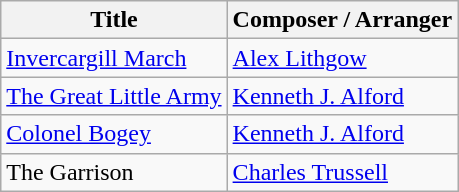<table class="wikitable">
<tr>
<th>Title</th>
<th>Composer / Arranger</th>
</tr>
<tr>
<td><a href='#'>Invercargill March</a></td>
<td><a href='#'>Alex Lithgow</a></td>
</tr>
<tr>
<td><a href='#'>The Great Little Army</a></td>
<td><a href='#'>Kenneth J. Alford</a></td>
</tr>
<tr>
<td><a href='#'>Colonel Bogey</a></td>
<td><a href='#'>Kenneth J. Alford</a></td>
</tr>
<tr>
<td>The Garrison</td>
<td><a href='#'>Charles Trussell</a></td>
</tr>
</table>
